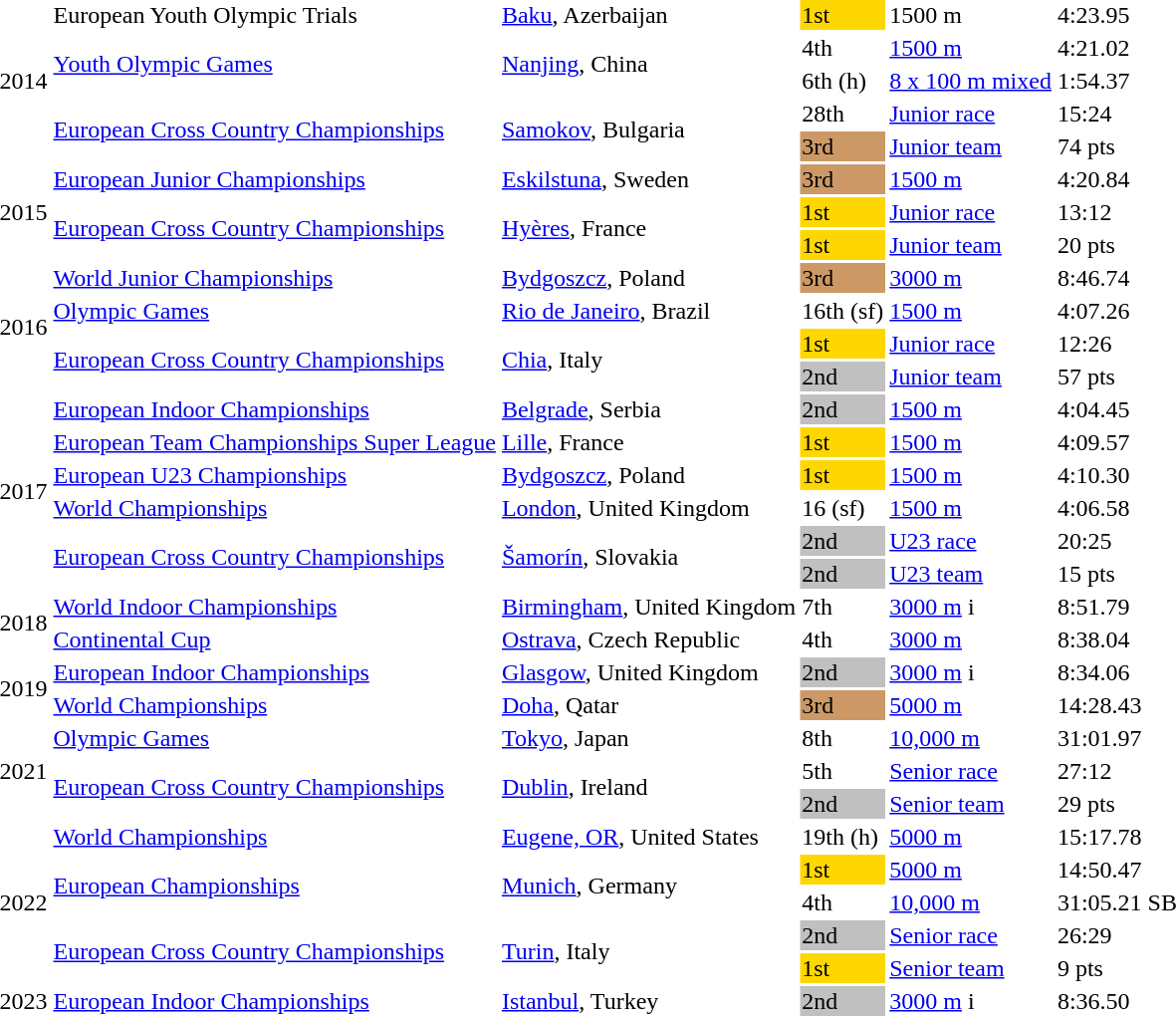<table>
<tr>
<td rowspan=5>2014</td>
<td>European Youth Olympic Trials</td>
<td><a href='#'>Baku</a>, Azerbaijan</td>
<td bgcolor=gold>1st</td>
<td>1500 m</td>
<td>4:23.95</td>
</tr>
<tr>
<td rowspan=2><a href='#'>Youth Olympic Games</a></td>
<td rowspan=2><a href='#'>Nanjing</a>, China</td>
<td>4th</td>
<td><a href='#'>1500 m</a></td>
<td>4:21.02</td>
</tr>
<tr>
<td>6th (h)</td>
<td><a href='#'>8 x 100 m mixed</a></td>
<td>1:54.37</td>
</tr>
<tr>
<td rowspan=2><a href='#'>European Cross Country Championships</a></td>
<td rowspan=2><a href='#'>Samokov</a>, Bulgaria</td>
<td>28th</td>
<td><a href='#'>Junior race</a></td>
<td>15:24</td>
</tr>
<tr>
<td bgcolor=cc9966>3rd</td>
<td><a href='#'>Junior team</a></td>
<td>74 pts</td>
</tr>
<tr>
<td rowspan=3>2015</td>
<td><a href='#'>European Junior Championships</a></td>
<td><a href='#'>Eskilstuna</a>, Sweden</td>
<td bgcolor=cc9966>3rd</td>
<td><a href='#'>1500 m</a></td>
<td>4:20.84</td>
</tr>
<tr>
<td rowspan=2><a href='#'>European Cross Country Championships</a></td>
<td rowspan=2><a href='#'>Hyères</a>, France</td>
<td bgcolor=gold>1st</td>
<td><a href='#'>Junior race</a></td>
<td>13:12</td>
</tr>
<tr>
<td bgcolor=gold>1st</td>
<td><a href='#'>Junior team</a></td>
<td>20 pts</td>
</tr>
<tr>
<td rowspan=4>2016</td>
<td><a href='#'>World Junior Championships</a></td>
<td><a href='#'>Bydgoszcz</a>, Poland</td>
<td bgcolor=cc9966>3rd</td>
<td><a href='#'>3000 m</a></td>
<td>8:46.74 </td>
</tr>
<tr>
<td><a href='#'>Olympic Games</a></td>
<td><a href='#'>Rio de Janeiro</a>, Brazil</td>
<td>16th (sf)</td>
<td><a href='#'>1500 m</a></td>
<td>4:07.26</td>
</tr>
<tr>
<td rowspan=2><a href='#'>European Cross Country Championships</a></td>
<td rowspan=2><a href='#'>Chia</a>, Italy</td>
<td bgcolor=gold>1st</td>
<td><a href='#'>Junior race</a></td>
<td>12:26</td>
</tr>
<tr>
<td bgcolor=silver>2nd</td>
<td><a href='#'>Junior team</a></td>
<td>57 pts</td>
</tr>
<tr>
<td rowspan=6>2017</td>
<td><a href='#'>European Indoor Championships</a></td>
<td><a href='#'>Belgrade</a>, Serbia</td>
<td bgcolor=silver>2nd</td>
<td><a href='#'>1500 m</a> </td>
<td>4:04.45 </td>
</tr>
<tr>
<td><a href='#'>European Team Championships Super League</a></td>
<td><a href='#'>Lille</a>, France</td>
<td bgcolor=gold>1st</td>
<td><a href='#'>1500 m</a></td>
<td>4:09.57</td>
</tr>
<tr>
<td><a href='#'>European U23 Championships</a></td>
<td><a href='#'>Bydgoszcz</a>, Poland</td>
<td bgcolor=gold>1st</td>
<td><a href='#'>1500 m</a></td>
<td>4:10.30</td>
</tr>
<tr>
<td><a href='#'>World Championships</a></td>
<td><a href='#'>London</a>, United Kingdom</td>
<td>16 (sf)</td>
<td><a href='#'>1500 m</a></td>
<td>4:06.58</td>
</tr>
<tr>
<td rowspan=2><a href='#'>European Cross Country Championships</a></td>
<td rowspan=2><a href='#'>Šamorín</a>, Slovakia</td>
<td bgcolor=silver>2nd</td>
<td><a href='#'>U23 race</a></td>
<td>20:25</td>
</tr>
<tr>
<td bgcolor=silver>2nd</td>
<td><a href='#'>U23 team</a></td>
<td>15 pts</td>
</tr>
<tr>
<td rowspan=2>2018</td>
<td><a href='#'>World Indoor Championships</a></td>
<td><a href='#'>Birmingham</a>, United Kingdom</td>
<td>7th</td>
<td><a href='#'>3000 m</a> i</td>
<td>8:51.79</td>
</tr>
<tr>
<td><a href='#'>Continental Cup</a></td>
<td><a href='#'>Ostrava</a>, Czech Republic</td>
<td>4th</td>
<td><a href='#'>3000 m</a></td>
<td>8:38.04 </td>
</tr>
<tr>
<td rowspan=2>2019</td>
<td><a href='#'>European Indoor Championships</a></td>
<td><a href='#'>Glasgow</a>, United Kingdom</td>
<td bgcolor=silver>2nd</td>
<td><a href='#'>3000 m</a> i</td>
<td>8:34.06</td>
</tr>
<tr>
<td><a href='#'>World Championships</a></td>
<td><a href='#'>Doha</a>, Qatar</td>
<td bgcolor=cc9966>3rd</td>
<td><a href='#'>5000 m</a></td>
<td>14:28.43</td>
</tr>
<tr>
<td rowspan=3>2021</td>
<td><a href='#'>Olympic Games</a></td>
<td><a href='#'>Tokyo</a>, Japan</td>
<td>8th</td>
<td><a href='#'>10,000 m</a></td>
<td>31:01.97</td>
</tr>
<tr>
<td rowspan=2><a href='#'>European Cross Country Championships</a></td>
<td rowspan=2><a href='#'>Dublin</a>, Ireland</td>
<td>5th</td>
<td><a href='#'>Senior race</a></td>
<td>27:12</td>
</tr>
<tr>
<td bgcolor=silver>2nd</td>
<td><a href='#'>Senior team</a></td>
<td>29 pts</td>
</tr>
<tr>
<td rowspan=5>2022</td>
<td><a href='#'>World Championships</a></td>
<td><a href='#'>Eugene, OR</a>, United States</td>
<td>19th (h)</td>
<td><a href='#'>5000 m</a></td>
<td>15:17.78</td>
</tr>
<tr>
<td rowspan=2><a href='#'>European Championships</a></td>
<td rowspan=2><a href='#'>Munich</a>, Germany</td>
<td bgcolor=gold>1st</td>
<td><a href='#'>5000 m</a></td>
<td>14:50.47</td>
</tr>
<tr>
<td>4th</td>
<td><a href='#'>10,000 m</a></td>
<td>31:05.21 SB</td>
</tr>
<tr>
<td rowspan=2><a href='#'>European Cross Country Championships</a></td>
<td rowspan=2><a href='#'>Turin</a>, Italy</td>
<td bgcolor=silver>2nd</td>
<td><a href='#'>Senior race</a></td>
<td>26:29</td>
</tr>
<tr>
<td bgcolor=gold>1st</td>
<td><a href='#'>Senior team</a></td>
<td>9 pts</td>
</tr>
<tr>
<td>2023</td>
<td><a href='#'>European Indoor Championships</a></td>
<td><a href='#'>Istanbul</a>, Turkey</td>
<td bgcolor=silver>2nd</td>
<td><a href='#'>3000 m</a> i</td>
<td>8:36.50</td>
</tr>
</table>
